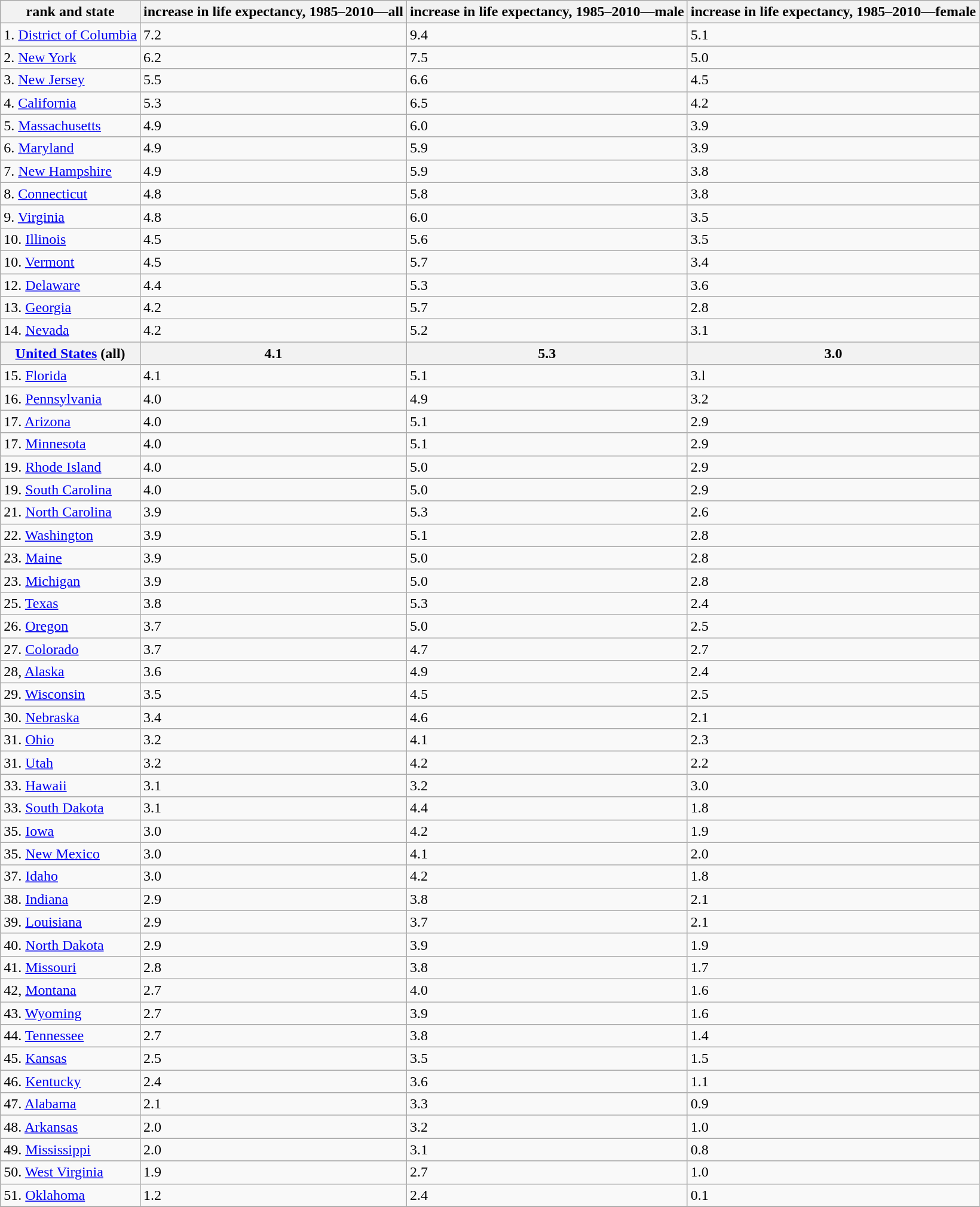<table class="wikitable sortable">
<tr>
<th>rank and state</th>
<th>increase in life expectancy, 1985–2010—all</th>
<th>increase in life expectancy, 1985–2010—male</th>
<th>increase in life expectancy, 1985–2010—female</th>
</tr>
<tr>
<td>1. <a href='#'>District of Columbia</a></td>
<td>7.2</td>
<td>9.4</td>
<td>5.1</td>
</tr>
<tr>
<td>2. <a href='#'>New York</a></td>
<td>6.2</td>
<td>7.5</td>
<td>5.0</td>
</tr>
<tr>
<td>3. <a href='#'>New Jersey</a></td>
<td>5.5</td>
<td>6.6</td>
<td>4.5</td>
</tr>
<tr>
<td>4. <a href='#'>California</a></td>
<td>5.3</td>
<td>6.5</td>
<td>4.2</td>
</tr>
<tr>
<td>5. <a href='#'>Massachusetts</a></td>
<td>4.9</td>
<td>6.0</td>
<td>3.9</td>
</tr>
<tr>
<td>6. <a href='#'>Maryland</a></td>
<td>4.9</td>
<td>5.9</td>
<td>3.9</td>
</tr>
<tr>
<td>7. <a href='#'>New Hampshire</a></td>
<td>4.9</td>
<td>5.9</td>
<td>3.8</td>
</tr>
<tr>
<td>8. <a href='#'>Connecticut</a></td>
<td>4.8</td>
<td>5.8</td>
<td>3.8</td>
</tr>
<tr>
<td>9. <a href='#'>Virginia</a></td>
<td>4.8</td>
<td>6.0</td>
<td>3.5</td>
</tr>
<tr>
<td>10. <a href='#'>Illinois</a></td>
<td>4.5</td>
<td>5.6</td>
<td>3.5</td>
</tr>
<tr>
<td>10. <a href='#'>Vermont</a></td>
<td>4.5</td>
<td>5.7</td>
<td>3.4</td>
</tr>
<tr>
<td>12. <a href='#'>Delaware</a></td>
<td>4.4</td>
<td>5.3</td>
<td>3.6</td>
</tr>
<tr>
<td>13. <a href='#'>Georgia</a></td>
<td>4.2</td>
<td>5.7</td>
<td>2.8</td>
</tr>
<tr>
<td>14. <a href='#'>Nevada</a></td>
<td>4.2</td>
<td>5.2</td>
<td>3.1</td>
</tr>
<tr>
<th><a href='#'>United States</a> (all)</th>
<th>4.1</th>
<th>5.3</th>
<th>3.0</th>
</tr>
<tr>
<td>15. <a href='#'>Florida</a></td>
<td>4.1</td>
<td>5.1</td>
<td>3.l</td>
</tr>
<tr>
<td>16. <a href='#'>Pennsylvania</a></td>
<td>4.0</td>
<td>4.9</td>
<td>3.2</td>
</tr>
<tr>
<td>17. <a href='#'>Arizona</a></td>
<td>4.0</td>
<td>5.1</td>
<td>2.9</td>
</tr>
<tr>
<td>17. <a href='#'>Minnesota</a></td>
<td>4.0</td>
<td>5.1</td>
<td>2.9</td>
</tr>
<tr>
<td>19. <a href='#'>Rhode Island</a></td>
<td>4.0</td>
<td>5.0</td>
<td>2.9</td>
</tr>
<tr>
<td>19. <a href='#'>South Carolina</a></td>
<td>4.0</td>
<td>5.0</td>
<td>2.9</td>
</tr>
<tr>
<td>21. <a href='#'>North Carolina</a></td>
<td>3.9</td>
<td>5.3</td>
<td>2.6</td>
</tr>
<tr>
<td>22. <a href='#'>Washington</a></td>
<td>3.9</td>
<td>5.1</td>
<td>2.8</td>
</tr>
<tr>
<td>23. <a href='#'>Maine</a></td>
<td>3.9</td>
<td>5.0</td>
<td>2.8</td>
</tr>
<tr>
<td>23. <a href='#'>Michigan</a></td>
<td>3.9</td>
<td>5.0</td>
<td>2.8</td>
</tr>
<tr>
<td>25. <a href='#'>Texas</a></td>
<td>3.8</td>
<td>5.3</td>
<td>2.4</td>
</tr>
<tr>
<td>26. <a href='#'>Oregon</a></td>
<td>3.7</td>
<td>5.0</td>
<td>2.5</td>
</tr>
<tr>
<td>27. <a href='#'>Colorado</a></td>
<td>3.7</td>
<td>4.7</td>
<td>2.7</td>
</tr>
<tr>
<td>28, <a href='#'>Alaska</a></td>
<td>3.6</td>
<td>4.9</td>
<td>2.4</td>
</tr>
<tr>
<td>29. <a href='#'>Wisconsin</a></td>
<td>3.5</td>
<td>4.5</td>
<td>2.5</td>
</tr>
<tr>
<td>30. <a href='#'>Nebraska</a></td>
<td>3.4</td>
<td>4.6</td>
<td>2.1</td>
</tr>
<tr>
<td>31. <a href='#'>Ohio</a></td>
<td>3.2</td>
<td>4.1</td>
<td>2.3</td>
</tr>
<tr>
<td>31. <a href='#'>Utah</a></td>
<td>3.2</td>
<td>4.2</td>
<td>2.2</td>
</tr>
<tr>
<td>33. <a href='#'>Hawaii</a></td>
<td>3.1</td>
<td>3.2</td>
<td>3.0</td>
</tr>
<tr>
<td>33. <a href='#'>South Dakota</a></td>
<td>3.1</td>
<td>4.4</td>
<td>1.8</td>
</tr>
<tr>
<td>35. <a href='#'>Iowa</a></td>
<td>3.0</td>
<td>4.2</td>
<td>1.9</td>
</tr>
<tr>
<td>35. <a href='#'>New Mexico</a></td>
<td>3.0</td>
<td>4.1</td>
<td>2.0</td>
</tr>
<tr>
<td>37. <a href='#'>Idaho</a></td>
<td>3.0</td>
<td>4.2</td>
<td>1.8</td>
</tr>
<tr>
<td>38. <a href='#'>Indiana</a></td>
<td>2.9</td>
<td>3.8</td>
<td>2.1</td>
</tr>
<tr>
<td>39. <a href='#'>Louisiana</a></td>
<td>2.9</td>
<td>3.7</td>
<td>2.1</td>
</tr>
<tr>
<td>40. <a href='#'>North Dakota</a></td>
<td>2.9</td>
<td>3.9</td>
<td>1.9</td>
</tr>
<tr>
<td>41. <a href='#'>Missouri</a></td>
<td>2.8</td>
<td>3.8</td>
<td>1.7</td>
</tr>
<tr>
<td>42, <a href='#'>Montana</a></td>
<td>2.7</td>
<td>4.0</td>
<td>1.6</td>
</tr>
<tr>
<td>43. <a href='#'>Wyoming</a></td>
<td>2.7</td>
<td>3.9</td>
<td>1.6</td>
</tr>
<tr>
<td>44. <a href='#'>Tennessee</a></td>
<td>2.7</td>
<td>3.8</td>
<td>1.4</td>
</tr>
<tr>
<td>45. <a href='#'>Kansas</a></td>
<td>2.5</td>
<td>3.5</td>
<td>1.5</td>
</tr>
<tr>
<td>46. <a href='#'>Kentucky</a></td>
<td>2.4</td>
<td>3.6</td>
<td>1.1</td>
</tr>
<tr>
<td>47. <a href='#'>Alabama</a></td>
<td>2.1</td>
<td>3.3</td>
<td>0.9</td>
</tr>
<tr>
<td>48. <a href='#'>Arkansas</a></td>
<td>2.0</td>
<td>3.2</td>
<td>1.0</td>
</tr>
<tr>
<td>49. <a href='#'>Mississippi</a></td>
<td>2.0</td>
<td>3.1</td>
<td>0.8</td>
</tr>
<tr>
<td>50. <a href='#'>West Virginia</a></td>
<td>1.9</td>
<td>2.7</td>
<td>1.0</td>
</tr>
<tr>
<td>51. <a href='#'>Oklahoma</a></td>
<td>1.2</td>
<td>2.4</td>
<td>0.1</td>
</tr>
<tr>
</tr>
</table>
